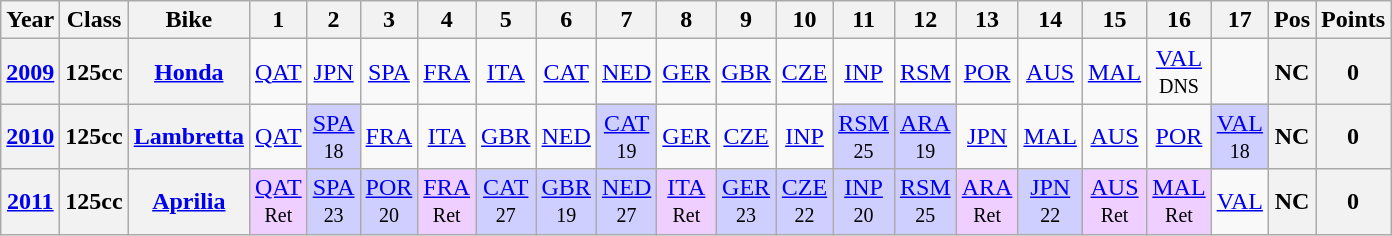<table class="wikitable" style="text-align:center">
<tr>
<th>Year</th>
<th>Class</th>
<th>Bike</th>
<th>1</th>
<th>2</th>
<th>3</th>
<th>4</th>
<th>5</th>
<th>6</th>
<th>7</th>
<th>8</th>
<th>9</th>
<th>10</th>
<th>11</th>
<th>12</th>
<th>13</th>
<th>14</th>
<th>15</th>
<th>16</th>
<th>17</th>
<th>Pos</th>
<th>Points</th>
</tr>
<tr>
<th align="left"><a href='#'>2009</a></th>
<th align="left">125cc</th>
<th align="left"><a href='#'>Honda</a></th>
<td><a href='#'>QAT</a></td>
<td><a href='#'>JPN</a></td>
<td><a href='#'>SPA</a></td>
<td><a href='#'>FRA</a></td>
<td><a href='#'>ITA</a></td>
<td><a href='#'>CAT</a></td>
<td><a href='#'>NED</a></td>
<td><a href='#'>GER</a></td>
<td><a href='#'>GBR</a></td>
<td><a href='#'>CZE</a></td>
<td><a href='#'>INP</a></td>
<td><a href='#'>RSM</a></td>
<td><a href='#'>POR</a></td>
<td><a href='#'>AUS</a></td>
<td><a href='#'>MAL</a></td>
<td><a href='#'>VAL</a><br><small>DNS</small></td>
<td></td>
<th>NC</th>
<th>0</th>
</tr>
<tr>
<th align="left"><a href='#'>2010</a></th>
<th align="left">125cc</th>
<th align="left"><a href='#'>Lambretta</a></th>
<td><a href='#'>QAT</a></td>
<td style="background:#cfcfff;"><a href='#'>SPA</a><br><small>18</small></td>
<td><a href='#'>FRA</a></td>
<td><a href='#'>ITA</a></td>
<td><a href='#'>GBR</a></td>
<td><a href='#'>NED</a></td>
<td style="background:#cfcfff;"><a href='#'>CAT</a><br><small>19</small></td>
<td><a href='#'>GER</a></td>
<td><a href='#'>CZE</a></td>
<td><a href='#'>INP</a></td>
<td style="background:#cfcfff;"><a href='#'>RSM</a><br><small>25</small></td>
<td style="background:#cfcfff;"><a href='#'>ARA</a><br><small>19</small></td>
<td><a href='#'>JPN</a></td>
<td><a href='#'>MAL</a></td>
<td><a href='#'>AUS</a></td>
<td><a href='#'>POR</a></td>
<td style="background:#cfcfff;"><a href='#'>VAL</a><br><small>18</small></td>
<th>NC</th>
<th>0</th>
</tr>
<tr>
<th align="left"><a href='#'>2011</a></th>
<th align="left">125cc</th>
<th align="left"><a href='#'>Aprilia</a></th>
<td style="background:#EFCFFF;"><a href='#'>QAT</a><br><small>Ret</small></td>
<td style="background:#cfcfff;"><a href='#'>SPA</a><br><small>23</small></td>
<td style="background:#cfcfff;"><a href='#'>POR</a><br><small>20</small></td>
<td style="background:#EFCFFF;"><a href='#'>FRA</a><br><small>Ret</small></td>
<td style="background:#cfcfff;"><a href='#'>CAT</a><br><small>27</small></td>
<td style="background:#cfcfff;"><a href='#'>GBR</a><br><small>19</small></td>
<td style="background:#cfcfff;"><a href='#'>NED</a><br><small>27</small></td>
<td style="background:#EFCFFF;"><a href='#'>ITA</a><br><small>Ret</small></td>
<td style="background:#cfcfff;"><a href='#'>GER</a><br><small>23</small></td>
<td style="background:#cfcfff;"><a href='#'>CZE</a><br><small>22</small></td>
<td style="background:#cfcfff;"><a href='#'>INP</a><br><small>20</small></td>
<td style="background:#cfcfff;"><a href='#'>RSM</a><br><small>25</small></td>
<td style="background:#EFCFFF;"><a href='#'>ARA</a><br><small>Ret</small></td>
<td style="background:#cfcfff;"><a href='#'>JPN</a><br><small>22</small></td>
<td style="background:#EFCFFF;"><a href='#'>AUS</a><br><small>Ret</small></td>
<td style="background:#EFCFFF;"><a href='#'>MAL</a><br><small>Ret</small></td>
<td><a href='#'>VAL</a></td>
<th>NC</th>
<th>0</th>
</tr>
</table>
